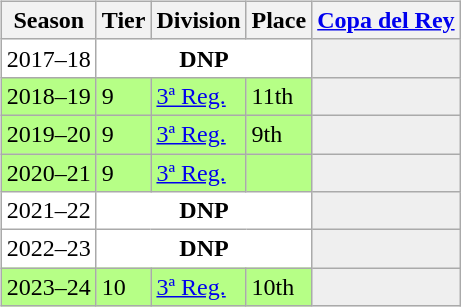<table>
<tr>
<td valign="top" width=0%><br><table class="wikitable">
<tr style="background:#f0f6fa;">
<th>Season</th>
<th>Tier</th>
<th>Division</th>
<th>Place</th>
<th><a href='#'>Copa del Rey</a></th>
</tr>
<tr>
<td style="background:#FFFFFF;">2017–18</td>
<th style="background:#FFFFFF;" colspan="3">DNP</th>
<th style="background:#efefef;"></th>
</tr>
<tr>
<td style="background:#B6FF86;">2018–19</td>
<td style="background:#B6FF86;">9</td>
<td style="background:#B6FF86;"><a href='#'>3ª Reg.</a></td>
<td style="background:#B6FF86;">11th</td>
<th style="background:#efefef;"></th>
</tr>
<tr>
<td style="background:#B6FF86;">2019–20</td>
<td style="background:#B6FF86;">9</td>
<td style="background:#B6FF86;"><a href='#'>3ª Reg.</a></td>
<td style="background:#B6FF86;">9th</td>
<th style="background:#efefef;"></th>
</tr>
<tr>
<td style="background:#B6FF86;">2020–21</td>
<td style="background:#B6FF86;">9</td>
<td style="background:#B6FF86;"><a href='#'>3ª Reg.</a></td>
<td style="background:#B6FF86;"></td>
<th style="background:#efefef;"></th>
</tr>
<tr>
<td style="background:#FFFFFF;">2021–22</td>
<th style="background:#FFFFFF;" colspan="3">DNP</th>
<th style="background:#efefef;"></th>
</tr>
<tr>
<td style="background:#FFFFFF;">2022–23</td>
<th style="background:#FFFFFF;" colspan="3">DNP</th>
<th style="background:#efefef;"></th>
</tr>
<tr>
<td style="background:#B6FF86;">2023–24</td>
<td style="background:#B6FF86;">10</td>
<td style="background:#B6FF86;"><a href='#'>3ª Reg.</a></td>
<td style="background:#B6FF86;">10th</td>
<th style="background:#efefef;"></th>
</tr>
</table>
</td>
</tr>
</table>
